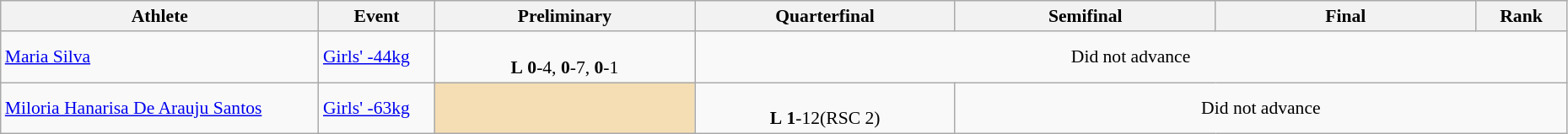<table class="wikitable" width="98%" style="text-align:left; font-size:90%">
<tr>
<th width="11%">Athlete</th>
<th width="4%">Event</th>
<th width="9%">Preliminary</th>
<th width="9%">Quarterfinal</th>
<th width="9%">Semifinal</th>
<th width="9%">Final</th>
<th width="3%">Rank</th>
</tr>
<tr>
<td><a href='#'>Maria Silva</a></td>
<td><a href='#'>Girls' -44kg</a></td>
<td align=center> <br> <strong>L</strong> <strong>0</strong>-4, <strong>0</strong>-7, <strong>0</strong>-1</td>
<td colspan=4 align=center>Did not advance</td>
</tr>
<tr>
<td><a href='#'>Miloria Hanarisa De Arauju Santos</a></td>
<td><a href='#'>Girls' -63kg</a></td>
<td align=center bgcolor=wheat></td>
<td align=center> <br> <strong>L</strong> <strong>1</strong>-12(RSC 2)</td>
<td colspan=3 align=center>Did not advance</td>
</tr>
</table>
